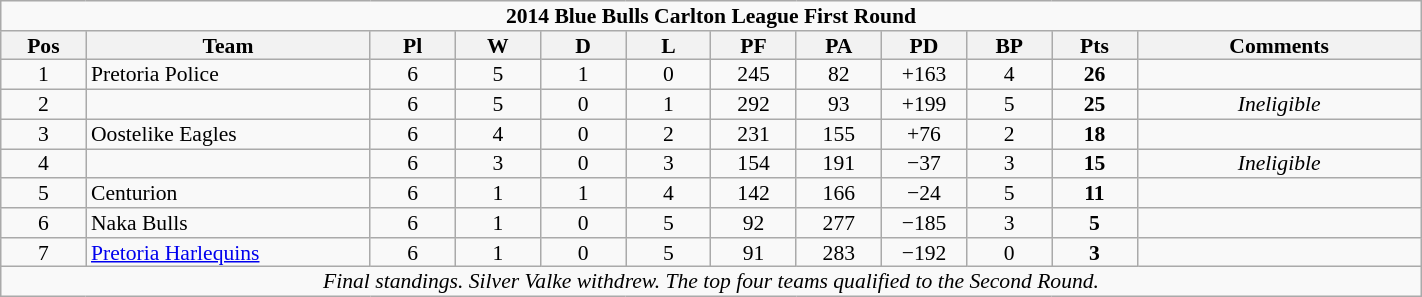<table class="wikitable"  style="text-align:center; line-height:90%; font-size:90%; width:75%;">
<tr>
<td colspan=12><strong>2014 Blue Bulls Carlton League First Round</strong></td>
</tr>
<tr>
<th style="width:6%;">Pos</th>
<th style="width:20%;">Team</th>
<th style="width:6%;">Pl</th>
<th style="width:6%;">W</th>
<th style="width:6%;">D</th>
<th style="width:6%;">L</th>
<th style="width:6%;">PF</th>
<th style="width:6%;">PA</th>
<th style="width:6%;">PD</th>
<th style="width:6%;">BP</th>
<th style="width:6%;">Pts</th>
<th style="width:20%;">Comments<br></th>
</tr>
<tr>
<td>1</td>
<td style="text-align:left;">Pretoria Police</td>
<td>6</td>
<td>5</td>
<td>1</td>
<td>0</td>
<td>245</td>
<td>82</td>
<td>+163</td>
<td>4</td>
<td><strong>26</strong></td>
<td></td>
</tr>
<tr>
<td>2</td>
<td style="text-align:left;"></td>
<td>6</td>
<td>5</td>
<td>0</td>
<td>1</td>
<td>292</td>
<td>93</td>
<td>+199</td>
<td>5</td>
<td><strong>25</strong></td>
<td><em>Ineligible</em></td>
</tr>
<tr>
<td>3</td>
<td style="text-align:left;">Oostelike Eagles</td>
<td>6</td>
<td>4</td>
<td>0</td>
<td>2</td>
<td>231</td>
<td>155</td>
<td>+76</td>
<td>2</td>
<td><strong>18</strong></td>
<td></td>
</tr>
<tr>
<td>4</td>
<td style="text-align:left;"></td>
<td>6</td>
<td>3</td>
<td>0</td>
<td>3</td>
<td>154</td>
<td>191</td>
<td>−37</td>
<td>3</td>
<td><strong>15</strong></td>
<td><em>Ineligible</em></td>
</tr>
<tr>
<td>5</td>
<td style="text-align:left;">Centurion</td>
<td>6</td>
<td>1</td>
<td>1</td>
<td>4</td>
<td>142</td>
<td>166</td>
<td>−24</td>
<td>5</td>
<td><strong>11</strong></td>
<td></td>
</tr>
<tr>
<td>6</td>
<td style="text-align:left;">Naka Bulls</td>
<td>6</td>
<td>1</td>
<td>0</td>
<td>5</td>
<td>92</td>
<td>277</td>
<td>−185</td>
<td>3</td>
<td><strong>5</strong></td>
<td></td>
</tr>
<tr>
<td>7</td>
<td style="text-align:left;"><a href='#'>Pretoria Harlequins</a></td>
<td>6</td>
<td>1</td>
<td>0</td>
<td>5</td>
<td>91</td>
<td>283</td>
<td>−192</td>
<td>0</td>
<td><strong>3</strong></td>
<td></td>
</tr>
<tr>
<td colspan=12><em>Final standings. Silver Valke withdrew. The top four teams qualified to the Second Round.</em></td>
</tr>
</table>
